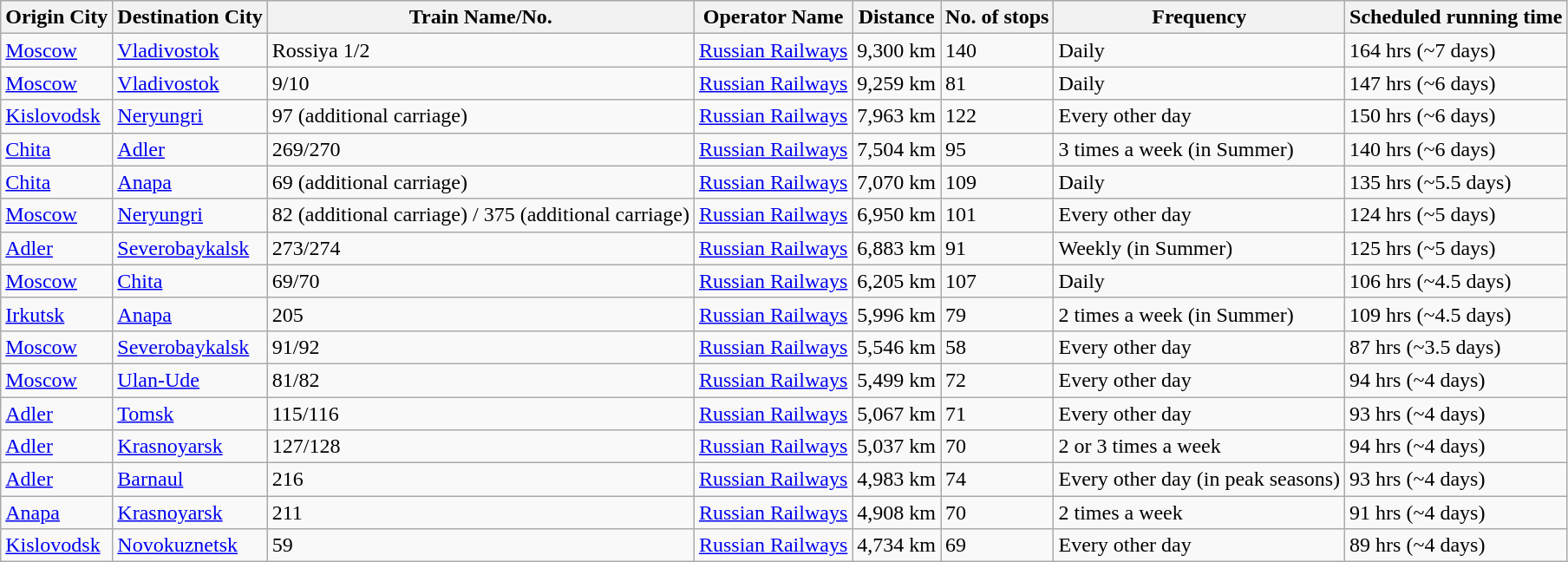<table class="wikitable sortable">
<tr>
<th>Origin City</th>
<th>Destination City</th>
<th>Train Name/No.</th>
<th>Operator Name</th>
<th>Distance</th>
<th>No. of stops</th>
<th>Frequency</th>
<th data-sort-type="number">Scheduled running time</th>
</tr>
<tr>
<td><a href='#'>Moscow</a></td>
<td><a href='#'>Vladivostok</a></td>
<td>Rossiya 1/2</td>
<td><a href='#'>Russian Railways</a></td>
<td>9,300 km</td>
<td>140</td>
<td>Daily</td>
<td>164 hrs (~7 days)</td>
</tr>
<tr>
<td><a href='#'>Moscow</a></td>
<td><a href='#'>Vladivostok</a></td>
<td>9/10</td>
<td><a href='#'>Russian Railways</a></td>
<td>9,259 km</td>
<td>81</td>
<td>Daily</td>
<td>147 hrs (~6 days)</td>
</tr>
<tr>
<td><a href='#'>Kislovodsk</a></td>
<td><a href='#'>Neryungri</a></td>
<td>97 (additional carriage)</td>
<td><a href='#'>Russian Railways</a></td>
<td>7,963 km</td>
<td>122</td>
<td>Every other day</td>
<td>150 hrs (~6 days)</td>
</tr>
<tr>
<td><a href='#'>Chita</a></td>
<td><a href='#'>Adler</a></td>
<td>269/270</td>
<td><a href='#'>Russian Railways</a></td>
<td>7,504 km</td>
<td>95</td>
<td>3 times a week (in Summer)</td>
<td>140 hrs (~6 days)</td>
</tr>
<tr>
<td><a href='#'>Chita</a></td>
<td><a href='#'>Anapa</a></td>
<td>69 (additional carriage)</td>
<td><a href='#'>Russian Railways</a></td>
<td>7,070 km</td>
<td>109</td>
<td>Daily</td>
<td>135 hrs (~5.5 days)</td>
</tr>
<tr>
<td><a href='#'>Moscow</a></td>
<td><a href='#'>Neryungri</a></td>
<td>82 (additional carriage) / 375 (additional carriage)</td>
<td><a href='#'>Russian Railways</a></td>
<td>6,950 km</td>
<td>101</td>
<td>Every other day</td>
<td>124 hrs (~5 days)</td>
</tr>
<tr>
<td><a href='#'>Adler</a></td>
<td><a href='#'>Severobaykalsk</a></td>
<td>273/274</td>
<td><a href='#'>Russian Railways</a></td>
<td>6,883 km</td>
<td>91</td>
<td>Weekly (in Summer)</td>
<td>125 hrs (~5 days)</td>
</tr>
<tr>
<td><a href='#'>Moscow</a></td>
<td><a href='#'>Chita</a></td>
<td>69/70</td>
<td><a href='#'>Russian Railways</a></td>
<td>6,205 km</td>
<td>107</td>
<td>Daily</td>
<td>106 hrs (~4.5 days)</td>
</tr>
<tr>
<td><a href='#'>Irkutsk</a></td>
<td><a href='#'>Anapa</a></td>
<td>205</td>
<td><a href='#'>Russian Railways</a></td>
<td>5,996 km</td>
<td>79</td>
<td>2 times a week (in Summer)</td>
<td>109 hrs (~4.5 days)</td>
</tr>
<tr>
<td><a href='#'>Moscow</a></td>
<td><a href='#'>Severobaykalsk</a></td>
<td>91/92</td>
<td><a href='#'>Russian Railways</a></td>
<td>5,546 km</td>
<td>58</td>
<td>Every other day</td>
<td>87 hrs (~3.5 days)</td>
</tr>
<tr>
<td><a href='#'>Moscow</a></td>
<td><a href='#'>Ulan-Ude</a></td>
<td>81/82</td>
<td><a href='#'>Russian Railways</a></td>
<td>5,499 km</td>
<td>72</td>
<td>Every other day</td>
<td>94 hrs (~4 days)</td>
</tr>
<tr>
<td><a href='#'>Adler</a></td>
<td><a href='#'>Tomsk</a></td>
<td>115/116</td>
<td><a href='#'>Russian Railways</a></td>
<td>5,067 km</td>
<td>71</td>
<td>Every other day</td>
<td>93 hrs (~4 days)</td>
</tr>
<tr>
<td><a href='#'>Adler</a></td>
<td><a href='#'>Krasnoyarsk</a></td>
<td>127/128</td>
<td><a href='#'>Russian Railways</a></td>
<td>5,037 km</td>
<td>70</td>
<td>2 or 3 times a week</td>
<td>94 hrs (~4 days)</td>
</tr>
<tr>
<td><a href='#'>Adler</a></td>
<td><a href='#'>Barnaul</a></td>
<td>216</td>
<td><a href='#'>Russian Railways</a></td>
<td>4,983 km</td>
<td>74</td>
<td>Every other day (in peak seasons)</td>
<td>93 hrs (~4 days)</td>
</tr>
<tr>
<td><a href='#'>Anapa</a></td>
<td><a href='#'>Krasnoyarsk</a></td>
<td>211</td>
<td><a href='#'>Russian Railways</a></td>
<td>4,908 km</td>
<td>70</td>
<td>2 times a week</td>
<td>91 hrs (~4 days)</td>
</tr>
<tr>
<td><a href='#'>Kislovodsk</a></td>
<td><a href='#'>Novokuznetsk</a></td>
<td>59</td>
<td><a href='#'>Russian Railways</a></td>
<td>4,734 km</td>
<td>69</td>
<td>Every other day</td>
<td>89 hrs (~4 days)</td>
</tr>
</table>
